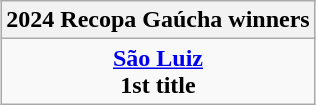<table class="wikitable" style="text-align: center; margin: 0 auto;">
<tr>
<th>2024 Recopa Gaúcha winners</th>
</tr>
<tr>
<td><strong><a href='#'>São Luiz</a></strong><br><strong>1st title</strong></td>
</tr>
</table>
